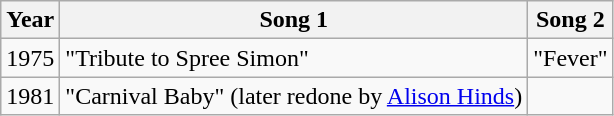<table class="wikitable">
<tr class="hintergrundfarbe5">
<th>Year</th>
<th>Song 1</th>
<th>Song 2</th>
</tr>
<tr>
<td>1975</td>
<td>"Tribute to Spree Simon"</td>
<td>"Fever"</td>
</tr>
<tr>
<td>1981</td>
<td>"Carnival Baby" (later redone by <a href='#'>Alison Hinds</a>)</td>
</tr>
</table>
